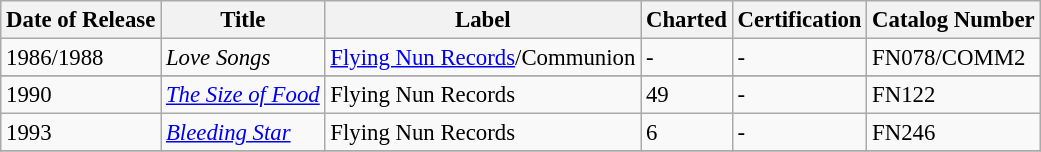<table class="wikitable" style="font-size: 95%;">
<tr>
<th>Date of Release</th>
<th>Title</th>
<th>Label</th>
<th>Charted</th>
<th>Certification</th>
<th>Catalog Number</th>
</tr>
<tr>
<td>1986/1988</td>
<td><em>Love Songs</em></td>
<td><a href='#'>Flying Nun Records</a>/Communion</td>
<td>-</td>
<td>-</td>
<td>FN078/COMM2</td>
</tr>
<tr>
</tr>
<tr>
<td>1990</td>
<td><em><a href='#'>The Size of Food</a></em></td>
<td>Flying Nun Records</td>
<td>49</td>
<td>-</td>
<td>FN122</td>
</tr>
<tr>
<td>1993</td>
<td><em><a href='#'>Bleeding Star</a></em></td>
<td>Flying Nun Records</td>
<td>6</td>
<td>-</td>
<td>FN246</td>
</tr>
<tr>
</tr>
</table>
